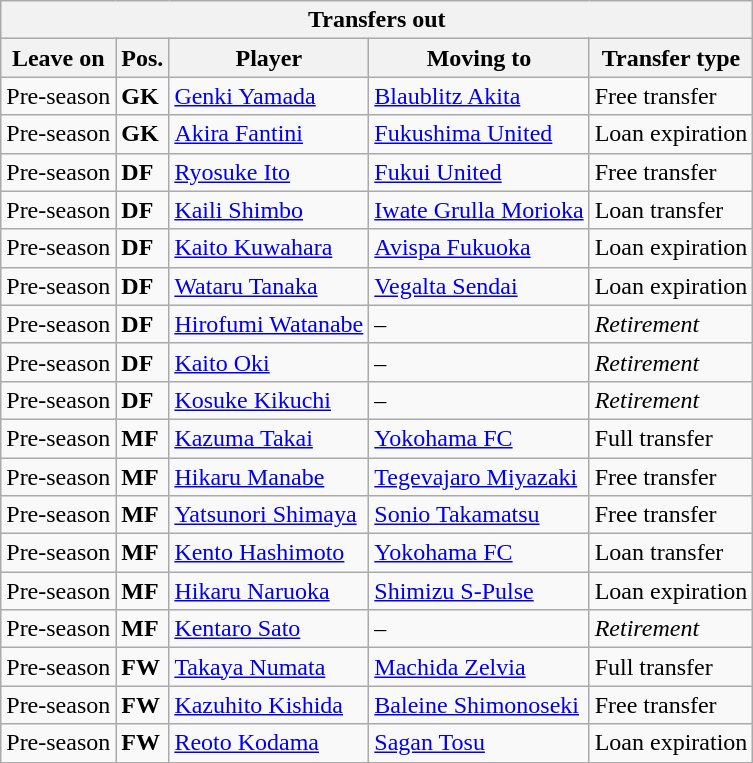<table class="wikitable sortable" style=“text-align:left;>
<tr>
<th colspan="5">Transfers out</th>
</tr>
<tr>
<th>Leave on</th>
<th>Pos.</th>
<th>Player</th>
<th>Moving to</th>
<th>Transfer type</th>
</tr>
<tr>
<td>Pre-season</td>
<td><strong>GK</strong></td>
<td> <a href='#'>Genki Yamada</a></td>
<td> <a href='#'>Blaublitz Akita</a></td>
<td>Free transfer</td>
</tr>
<tr>
<td>Pre-season</td>
<td><strong>GK</strong></td>
<td> <a href='#'>Akira Fantini</a></td>
<td> <a href='#'>Fukushima United</a></td>
<td>Loan expiration</td>
</tr>
<tr>
<td>Pre-season</td>
<td><strong>DF</strong></td>
<td> <a href='#'>Ryosuke Ito</a></td>
<td> <a href='#'>Fukui United</a></td>
<td>Free transfer</td>
</tr>
<tr>
<td>Pre-season</td>
<td><strong>DF</strong></td>
<td> <a href='#'>Kaili Shimbo</a></td>
<td> <a href='#'>Iwate Grulla Morioka</a></td>
<td>Loan transfer</td>
</tr>
<tr>
<td>Pre-season</td>
<td><strong>DF</strong></td>
<td> <a href='#'>Kaito Kuwahara</a></td>
<td> <a href='#'>Avispa Fukuoka</a></td>
<td>Loan expiration</td>
</tr>
<tr>
<td>Pre-season</td>
<td><strong>DF</strong></td>
<td> <a href='#'>Wataru Tanaka</a></td>
<td> <a href='#'>Vegalta Sendai</a></td>
<td>Loan expiration</td>
</tr>
<tr>
<td>Pre-season</td>
<td><strong>DF</strong></td>
<td> <a href='#'>Hirofumi Watanabe</a></td>
<td>–</td>
<td><em>Retirement</em></td>
</tr>
<tr>
<td>Pre-season</td>
<td><strong>DF</strong></td>
<td> <a href='#'>Kaito Oki</a></td>
<td>–</td>
<td><em>Retirement</em></td>
</tr>
<tr>
<td>Pre-season</td>
<td><strong>DF</strong></td>
<td> <a href='#'>Kosuke Kikuchi</a></td>
<td>–</td>
<td><em>Retirement</em></td>
</tr>
<tr>
<td>Pre-season</td>
<td><strong>MF</strong></td>
<td> <a href='#'>Kazuma Takai</a></td>
<td> <a href='#'>Yokohama FC</a></td>
<td>Full transfer</td>
</tr>
<tr>
<td>Pre-season</td>
<td><strong>MF</strong></td>
<td> <a href='#'>Hikaru Manabe</a></td>
<td> <a href='#'>Tegevajaro Miyazaki</a></td>
<td>Free transfer</td>
</tr>
<tr>
<td>Pre-season</td>
<td><strong>MF</strong></td>
<td> <a href='#'>Yatsunori Shimaya</a></td>
<td> <a href='#'>Sonio Takamatsu</a></td>
<td>Free transfer</td>
</tr>
<tr>
<td>Pre-season</td>
<td><strong>MF</strong></td>
<td> <a href='#'>Kento Hashimoto</a></td>
<td> <a href='#'>Yokohama FC</a></td>
<td>Loan transfer</td>
</tr>
<tr>
<td>Pre-season</td>
<td><strong>MF</strong></td>
<td> <a href='#'>Hikaru Naruoka</a></td>
<td> <a href='#'>Shimizu S-Pulse</a></td>
<td>Loan expiration</td>
</tr>
<tr>
<td>Pre-season</td>
<td><strong>MF</strong></td>
<td> <a href='#'>Kentaro Sato</a></td>
<td>–</td>
<td><em>Retirement</em></td>
</tr>
<tr>
<td>Pre-season</td>
<td><strong>FW</strong></td>
<td> <a href='#'>Takaya Numata</a></td>
<td> <a href='#'>Machida Zelvia</a></td>
<td>Full transfer</td>
</tr>
<tr>
<td>Pre-season</td>
<td><strong>FW</strong></td>
<td> <a href='#'>Kazuhito Kishida</a></td>
<td> <a href='#'>Baleine Shimonoseki</a></td>
<td>Free transfer</td>
</tr>
<tr>
<td>Pre-season</td>
<td><strong>FW</strong></td>
<td> <a href='#'>Reoto Kodama</a></td>
<td> <a href='#'>Sagan Tosu</a></td>
<td>Loan expiration</td>
</tr>
<tr>
</tr>
</table>
